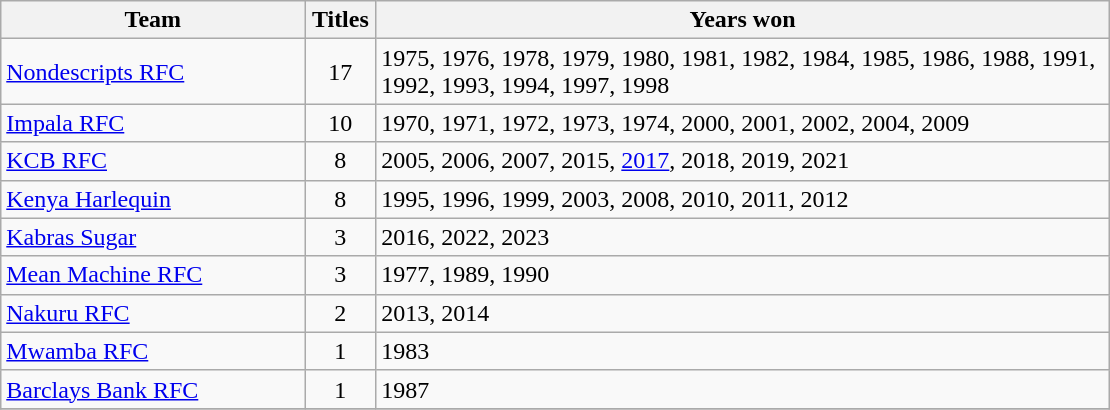<table class="wikitable sortable" style="text-align:left" width="740">
<tr>
<th width=200px>Team</th>
<th width=40px>Titles</th>
<th width=500px>Years won</th>
</tr>
<tr>
<td><a href='#'>Nondescripts RFC</a></td>
<td align="center">17</td>
<td>1975, 1976, 1978, 1979, 1980, 1981, 1982, 1984, 1985, 1986, 1988, 1991, 1992, 1993, 1994, 1997, 1998</td>
</tr>
<tr>
<td><a href='#'>Impala RFC</a></td>
<td align="center">10</td>
<td>1970, 1971, 1972, 1973, 1974, 2000, 2001, 2002, 2004, 2009</td>
</tr>
<tr>
<td><a href='#'>KCB RFC</a></td>
<td align="center">8</td>
<td>2005, 2006, 2007, 2015, <a href='#'>2017</a>, 2018, 2019, 2021</td>
</tr>
<tr>
<td><a href='#'>Kenya Harlequin </a></td>
<td align="center">8</td>
<td>1995, 1996, 1999, 2003, 2008, 2010, 2011, 2012</td>
</tr>
<tr>
<td><a href='#'>Kabras Sugar</a></td>
<td align="center">3</td>
<td>2016, 2022, 2023</td>
</tr>
<tr>
<td><a href='#'>Mean Machine RFC</a></td>
<td align="center">3</td>
<td>1977, 1989, 1990</td>
</tr>
<tr>
<td><a href='#'>Nakuru RFC</a></td>
<td align="center">2</td>
<td>2013, 2014</td>
</tr>
<tr>
<td><a href='#'>Mwamba RFC</a></td>
<td align="center">1</td>
<td>1983</td>
</tr>
<tr>
<td><a href='#'>Barclays Bank RFC</a></td>
<td align="center">1</td>
<td>1987</td>
</tr>
<tr>
</tr>
</table>
